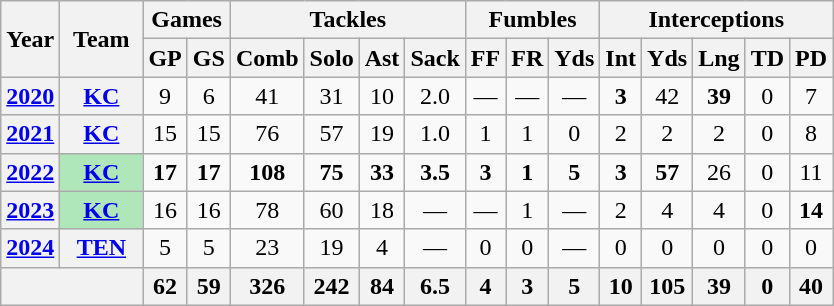<table class=wikitable style="text-align:center;">
<tr>
<th rowspan="2">Year</th>
<th rowspan="2">Team</th>
<th colspan="2">Games</th>
<th colspan="4">Tackles</th>
<th colspan="3">Fumbles</th>
<th colspan="5">Interceptions</th>
</tr>
<tr>
<th>GP</th>
<th>GS</th>
<th>Comb</th>
<th>Solo</th>
<th>Ast</th>
<th>Sack</th>
<th>FF</th>
<th>FR</th>
<th>Yds</th>
<th>Int</th>
<th>Yds</th>
<th>Lng</th>
<th>TD</th>
<th>PD</th>
</tr>
<tr>
<th><a href='#'>2020</a></th>
<th><a href='#'>KC</a></th>
<td>9</td>
<td>6</td>
<td>41</td>
<td>31</td>
<td>10</td>
<td>2.0</td>
<td>—</td>
<td>—</td>
<td>—</td>
<td><strong>3</strong></td>
<td>42</td>
<td><strong>39</strong></td>
<td>0</td>
<td>7</td>
</tr>
<tr>
<th><a href='#'>2021</a></th>
<th><a href='#'>KC</a></th>
<td>15</td>
<td>15</td>
<td>76</td>
<td>57</td>
<td>19</td>
<td>1.0</td>
<td>1</td>
<td>1</td>
<td>0</td>
<td>2</td>
<td>2</td>
<td>2</td>
<td>0</td>
<td>8</td>
</tr>
<tr>
<th><a href='#'>2022</a></th>
<th style="background:#afe6ba; width:3em;"><a href='#'>KC</a></th>
<td><strong>17</strong></td>
<td><strong>17</strong></td>
<td><strong>108</strong></td>
<td><strong>75</strong></td>
<td><strong>33</strong></td>
<td><strong>3.5</strong></td>
<td><strong>3</strong></td>
<td><strong>1</strong></td>
<td><strong>5</strong></td>
<td><strong>3</strong></td>
<td><strong>57</strong></td>
<td>26</td>
<td>0</td>
<td>11</td>
</tr>
<tr>
<th><a href='#'>2023</a></th>
<th style="background:#afe6ba; width:3em;"><a href='#'>KC</a></th>
<td>16</td>
<td>16</td>
<td>78</td>
<td>60</td>
<td>18</td>
<td>—</td>
<td>—</td>
<td>1</td>
<td>—</td>
<td>2</td>
<td>4</td>
<td>4</td>
<td>0</td>
<td><strong>14</strong></td>
</tr>
<tr>
<th><a href='#'>2024</a></th>
<th><a href='#'>TEN</a></th>
<td>5</td>
<td>5</td>
<td>23</td>
<td>19</td>
<td>4</td>
<td>—</td>
<td>0</td>
<td>0</td>
<td>—</td>
<td>0</td>
<td>0</td>
<td>0</td>
<td>0</td>
<td>0</td>
</tr>
<tr>
<th colspan="2"></th>
<th>62</th>
<th>59</th>
<th>326</th>
<th>242</th>
<th>84</th>
<th>6.5</th>
<th>4</th>
<th>3</th>
<th>5</th>
<th>10</th>
<th>105</th>
<th>39</th>
<th>0</th>
<th>40</th>
</tr>
</table>
